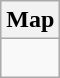<table class="wikitable">
<tr>
<th>Map</th>
</tr>
<tr>
<td align="center"><div><br> 














</div></td>
</tr>
</table>
